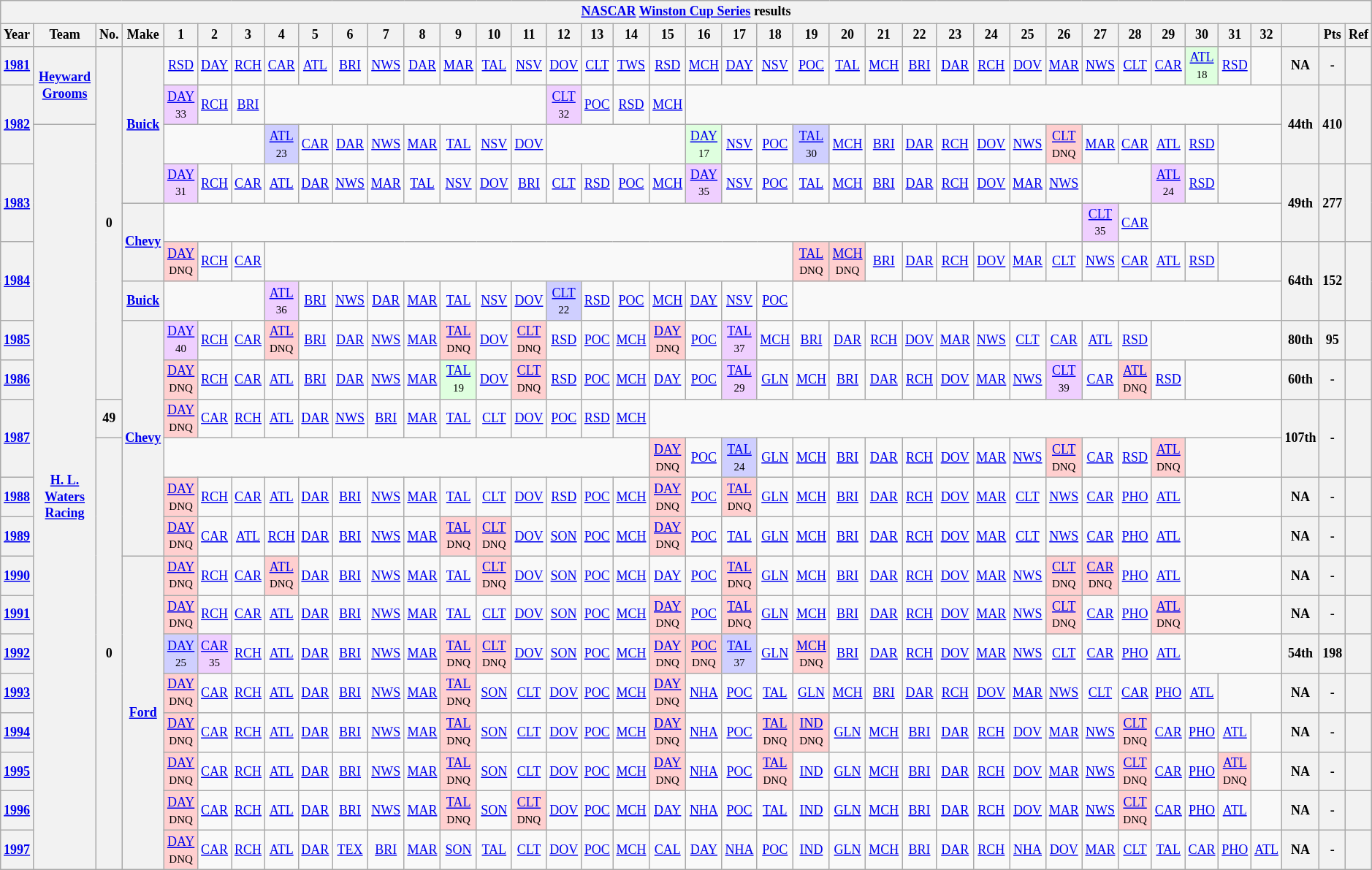<table class="wikitable" style="text-align:center; font-size:75%">
<tr>
<th colspan=45><a href='#'>NASCAR</a> <a href='#'>Winston Cup Series</a> results</th>
</tr>
<tr>
<th>Year</th>
<th>Team</th>
<th>No.</th>
<th>Make</th>
<th>1</th>
<th>2</th>
<th>3</th>
<th>4</th>
<th>5</th>
<th>6</th>
<th>7</th>
<th>8</th>
<th>9</th>
<th>10</th>
<th>11</th>
<th>12</th>
<th>13</th>
<th>14</th>
<th>15</th>
<th>16</th>
<th>17</th>
<th>18</th>
<th>19</th>
<th>20</th>
<th>21</th>
<th>22</th>
<th>23</th>
<th>24</th>
<th>25</th>
<th>26</th>
<th>27</th>
<th>28</th>
<th>29</th>
<th>30</th>
<th>31</th>
<th>32</th>
<th></th>
<th>Pts</th>
<th>Ref</th>
</tr>
<tr>
<th><a href='#'>1981</a></th>
<th rowspan=2><a href='#'>Heyward Grooms</a></th>
<th rowspan=9>0</th>
<th rowspan=4><a href='#'>Buick</a></th>
<td><a href='#'>RSD</a></td>
<td><a href='#'>DAY</a></td>
<td><a href='#'>RCH</a></td>
<td><a href='#'>CAR</a></td>
<td><a href='#'>ATL</a></td>
<td><a href='#'>BRI</a></td>
<td><a href='#'>NWS</a></td>
<td><a href='#'>DAR</a></td>
<td><a href='#'>MAR</a></td>
<td><a href='#'>TAL</a></td>
<td><a href='#'>NSV</a></td>
<td><a href='#'>DOV</a></td>
<td><a href='#'>CLT</a></td>
<td><a href='#'>TWS</a></td>
<td><a href='#'>RSD</a></td>
<td><a href='#'>MCH</a></td>
<td><a href='#'>DAY</a></td>
<td><a href='#'>NSV</a></td>
<td><a href='#'>POC</a></td>
<td><a href='#'>TAL</a></td>
<td><a href='#'>MCH</a></td>
<td><a href='#'>BRI</a></td>
<td><a href='#'>DAR</a></td>
<td><a href='#'>RCH</a></td>
<td><a href='#'>DOV</a></td>
<td><a href='#'>MAR</a></td>
<td><a href='#'>NWS</a></td>
<td><a href='#'>CLT</a></td>
<td><a href='#'>CAR</a></td>
<td style="background:#DFFFDF;"><a href='#'>ATL</a><br><small>18</small></td>
<td><a href='#'>RSD</a></td>
<td></td>
<th>NA</th>
<th>-</th>
<th></th>
</tr>
<tr>
<th rowspan=2><a href='#'>1982</a></th>
<td style="background:#EFCFFF;"><a href='#'>DAY</a><br><small>33</small></td>
<td><a href='#'>RCH</a></td>
<td><a href='#'>BRI</a></td>
<td colspan=8></td>
<td style="background:#EFCFFF;"><a href='#'>CLT</a><br><small>32</small></td>
<td><a href='#'>POC</a></td>
<td><a href='#'>RSD</a></td>
<td><a href='#'>MCH</a></td>
<td colspan=17></td>
<th rowspan=2>44th</th>
<th rowspan=2>410</th>
<th rowspan=2></th>
</tr>
<tr>
<th rowspan=19><a href='#'>H. L. Waters Racing</a></th>
<td colspan=3></td>
<td style="background:#CFCFFF;"><a href='#'>ATL</a><br><small>23</small></td>
<td><a href='#'>CAR</a></td>
<td><a href='#'>DAR</a></td>
<td><a href='#'>NWS</a></td>
<td><a href='#'>MAR</a></td>
<td><a href='#'>TAL</a></td>
<td><a href='#'>NSV</a></td>
<td><a href='#'>DOV</a></td>
<td colspan=4></td>
<td style="background:#DFFFDF;"><a href='#'>DAY</a><br><small>17</small></td>
<td><a href='#'>NSV</a></td>
<td><a href='#'>POC</a></td>
<td style="background:#CFCFFF;"><a href='#'>TAL</a><br><small>30</small></td>
<td><a href='#'>MCH</a></td>
<td><a href='#'>BRI</a></td>
<td><a href='#'>DAR</a></td>
<td><a href='#'>RCH</a></td>
<td><a href='#'>DOV</a></td>
<td><a href='#'>NWS</a></td>
<td style="background:#FFCFCF;"><a href='#'>CLT</a><br><small>DNQ</small></td>
<td><a href='#'>MAR</a></td>
<td><a href='#'>CAR</a></td>
<td><a href='#'>ATL</a></td>
<td><a href='#'>RSD</a></td>
<td colspan=2></td>
</tr>
<tr>
<th rowspan=2><a href='#'>1983</a></th>
<td style="background:#EFCFFF;"><a href='#'>DAY</a><br><small>31</small></td>
<td><a href='#'>RCH</a></td>
<td><a href='#'>CAR</a></td>
<td><a href='#'>ATL</a></td>
<td><a href='#'>DAR</a></td>
<td><a href='#'>NWS</a></td>
<td><a href='#'>MAR</a></td>
<td><a href='#'>TAL</a></td>
<td><a href='#'>NSV</a></td>
<td><a href='#'>DOV</a></td>
<td><a href='#'>BRI</a></td>
<td><a href='#'>CLT</a></td>
<td><a href='#'>RSD</a></td>
<td><a href='#'>POC</a></td>
<td><a href='#'>MCH</a></td>
<td style="background:#EFCFFF;"><a href='#'>DAY</a><br><small>35</small></td>
<td><a href='#'>NSV</a></td>
<td><a href='#'>POC</a></td>
<td><a href='#'>TAL</a></td>
<td><a href='#'>MCH</a></td>
<td><a href='#'>BRI</a></td>
<td><a href='#'>DAR</a></td>
<td><a href='#'>RCH</a></td>
<td><a href='#'>DOV</a></td>
<td><a href='#'>MAR</a></td>
<td><a href='#'>NWS</a></td>
<td colspan=2></td>
<td style="background:#EFCFFF;"><a href='#'>ATL</a><br><small>24</small></td>
<td><a href='#'>RSD</a></td>
<td colspan=2></td>
<th rowspan=2>49th</th>
<th rowspan=2>277</th>
<th rowspan=2></th>
</tr>
<tr>
<th rowspan=2><a href='#'>Chevy</a></th>
<td colspan=26></td>
<td style="background:#EFCFFF;"><a href='#'>CLT</a><br><small>35</small></td>
<td><a href='#'>CAR</a></td>
<td colspan=4></td>
</tr>
<tr>
<th rowspan=2><a href='#'>1984</a></th>
<td style="background:#FFCFCF;"><a href='#'>DAY</a><br><small>DNQ</small></td>
<td><a href='#'>RCH</a></td>
<td><a href='#'>CAR</a></td>
<td colspan=15></td>
<td style="background:#FFCFCF;"><a href='#'>TAL</a><br><small>DNQ</small></td>
<td style="background:#FFCFCF;"><a href='#'>MCH</a><br><small>DNQ</small></td>
<td><a href='#'>BRI</a></td>
<td><a href='#'>DAR</a></td>
<td><a href='#'>RCH</a></td>
<td><a href='#'>DOV</a></td>
<td><a href='#'>MAR</a></td>
<td><a href='#'>CLT</a></td>
<td><a href='#'>NWS</a></td>
<td><a href='#'>CAR</a></td>
<td><a href='#'>ATL</a></td>
<td><a href='#'>RSD</a></td>
<td colspan=2></td>
<th rowspan=2>64th</th>
<th rowspan=2>152</th>
<th rowspan=2></th>
</tr>
<tr>
<th><a href='#'>Buick</a></th>
<td colspan=3></td>
<td style="background:#EFCFFF;"><a href='#'>ATL</a><br><small>36</small></td>
<td><a href='#'>BRI</a></td>
<td><a href='#'>NWS</a></td>
<td><a href='#'>DAR</a></td>
<td><a href='#'>MAR</a></td>
<td><a href='#'>TAL</a></td>
<td><a href='#'>NSV</a></td>
<td><a href='#'>DOV</a></td>
<td style="background:#CFCFFF;"><a href='#'>CLT</a><br><small>22</small></td>
<td><a href='#'>RSD</a></td>
<td><a href='#'>POC</a></td>
<td><a href='#'>MCH</a></td>
<td><a href='#'>DAY</a></td>
<td><a href='#'>NSV</a></td>
<td><a href='#'>POC</a></td>
<td colspan=14></td>
</tr>
<tr>
<th><a href='#'>1985</a></th>
<th rowspan=6><a href='#'>Chevy</a></th>
<td style="background:#EFCFFF;"><a href='#'>DAY</a><br><small>40</small></td>
<td><a href='#'>RCH</a></td>
<td><a href='#'>CAR</a></td>
<td style="background:#FFCFCF;"><a href='#'>ATL</a><br><small>DNQ</small></td>
<td><a href='#'>BRI</a></td>
<td><a href='#'>DAR</a></td>
<td><a href='#'>NWS</a></td>
<td><a href='#'>MAR</a></td>
<td style="background:#FFCFCF;"><a href='#'>TAL</a><br><small>DNQ</small></td>
<td><a href='#'>DOV</a></td>
<td style="background:#FFCFCF;"><a href='#'>CLT</a><br><small>DNQ</small></td>
<td><a href='#'>RSD</a></td>
<td><a href='#'>POC</a></td>
<td><a href='#'>MCH</a></td>
<td style="background:#FFCFCF;"><a href='#'>DAY</a><br><small>DNQ</small></td>
<td><a href='#'>POC</a></td>
<td style="background:#EFCFFF;"><a href='#'>TAL</a><br><small>37</small></td>
<td><a href='#'>MCH</a></td>
<td><a href='#'>BRI</a></td>
<td><a href='#'>DAR</a></td>
<td><a href='#'>RCH</a></td>
<td><a href='#'>DOV</a></td>
<td><a href='#'>MAR</a></td>
<td><a href='#'>NWS</a></td>
<td><a href='#'>CLT</a></td>
<td><a href='#'>CAR</a></td>
<td><a href='#'>ATL</a></td>
<td><a href='#'>RSD</a></td>
<td colspan=4></td>
<th>80th</th>
<th>95</th>
<th></th>
</tr>
<tr>
<th><a href='#'>1986</a></th>
<td style="background:#FFCFCF;"><a href='#'>DAY</a><br><small>DNQ</small></td>
<td><a href='#'>RCH</a></td>
<td><a href='#'>CAR</a></td>
<td><a href='#'>ATL</a></td>
<td><a href='#'>BRI</a></td>
<td><a href='#'>DAR</a></td>
<td><a href='#'>NWS</a></td>
<td><a href='#'>MAR</a></td>
<td style="background:#DFFFDF;"><a href='#'>TAL</a><br><small>19</small></td>
<td><a href='#'>DOV</a></td>
<td style="background:#FFCFCF;"><a href='#'>CLT</a><br><small>DNQ</small></td>
<td><a href='#'>RSD</a></td>
<td><a href='#'>POC</a></td>
<td><a href='#'>MCH</a></td>
<td><a href='#'>DAY</a></td>
<td><a href='#'>POC</a></td>
<td style="background:#EFCFFF;"><a href='#'>TAL</a><br><small>29</small></td>
<td><a href='#'>GLN</a></td>
<td><a href='#'>MCH</a></td>
<td><a href='#'>BRI</a></td>
<td><a href='#'>DAR</a></td>
<td><a href='#'>RCH</a></td>
<td><a href='#'>DOV</a></td>
<td><a href='#'>MAR</a></td>
<td><a href='#'>NWS</a></td>
<td style="background:#EFCFFF;"><a href='#'>CLT</a><br><small>39</small></td>
<td><a href='#'>CAR</a></td>
<td style="background:#FFCFCF;"><a href='#'>ATL</a><br><small>DNQ</small></td>
<td><a href='#'>RSD</a></td>
<td colspan=3></td>
<th>60th</th>
<th>-</th>
<th></th>
</tr>
<tr>
<th rowspan=2><a href='#'>1987</a></th>
<th>49</th>
<td style="background:#FFCFCF;"><a href='#'>DAY</a><br><small>DNQ</small></td>
<td><a href='#'>CAR</a></td>
<td><a href='#'>RCH</a></td>
<td><a href='#'>ATL</a></td>
<td><a href='#'>DAR</a></td>
<td><a href='#'>NWS</a></td>
<td><a href='#'>BRI</a></td>
<td><a href='#'>MAR</a></td>
<td><a href='#'>TAL</a></td>
<td><a href='#'>CLT</a></td>
<td><a href='#'>DOV</a></td>
<td><a href='#'>POC</a></td>
<td><a href='#'>RSD</a></td>
<td><a href='#'>MCH</a></td>
<td colspan=18></td>
<th rowspan=2>107th</th>
<th rowspan=2>-</th>
<th rowspan=2></th>
</tr>
<tr>
<th rowspan=11>0</th>
<td colspan=14></td>
<td style="background:#FFCFCF;"><a href='#'>DAY</a><br><small>DNQ</small></td>
<td><a href='#'>POC</a></td>
<td style="background:#CFCFFF;"><a href='#'>TAL</a><br><small>24</small></td>
<td><a href='#'>GLN</a></td>
<td><a href='#'>MCH</a></td>
<td><a href='#'>BRI</a></td>
<td><a href='#'>DAR</a></td>
<td><a href='#'>RCH</a></td>
<td><a href='#'>DOV</a></td>
<td><a href='#'>MAR</a></td>
<td><a href='#'>NWS</a></td>
<td style="background:#FFCFCF;"><a href='#'>CLT</a><br><small>DNQ</small></td>
<td><a href='#'>CAR</a></td>
<td><a href='#'>RSD</a></td>
<td style="background:#FFCFCF;"><a href='#'>ATL</a><br><small>DNQ</small></td>
<td colspan=3></td>
</tr>
<tr>
<th><a href='#'>1988</a></th>
<td style="background:#FFCFCF;"><a href='#'>DAY</a><br><small>DNQ</small></td>
<td><a href='#'>RCH</a></td>
<td><a href='#'>CAR</a></td>
<td><a href='#'>ATL</a></td>
<td><a href='#'>DAR</a></td>
<td><a href='#'>BRI</a></td>
<td><a href='#'>NWS</a></td>
<td><a href='#'>MAR</a></td>
<td><a href='#'>TAL</a></td>
<td><a href='#'>CLT</a></td>
<td><a href='#'>DOV</a></td>
<td><a href='#'>RSD</a></td>
<td><a href='#'>POC</a></td>
<td><a href='#'>MCH</a></td>
<td style="background:#FFCFCF;"><a href='#'>DAY</a><br><small>DNQ</small></td>
<td><a href='#'>POC</a></td>
<td style="background:#FFCFCF;"><a href='#'>TAL</a><br><small>DNQ</small></td>
<td><a href='#'>GLN</a></td>
<td><a href='#'>MCH</a></td>
<td><a href='#'>BRI</a></td>
<td><a href='#'>DAR</a></td>
<td><a href='#'>RCH</a></td>
<td><a href='#'>DOV</a></td>
<td><a href='#'>MAR</a></td>
<td><a href='#'>CLT</a></td>
<td><a href='#'>NWS</a></td>
<td><a href='#'>CAR</a></td>
<td><a href='#'>PHO</a></td>
<td><a href='#'>ATL</a></td>
<td colspan=3></td>
<th>NA</th>
<th>-</th>
<th></th>
</tr>
<tr>
<th><a href='#'>1989</a></th>
<td style="background:#FFCFCF;"><a href='#'>DAY</a><br><small>DNQ</small></td>
<td><a href='#'>CAR</a></td>
<td><a href='#'>ATL</a></td>
<td><a href='#'>RCH</a></td>
<td><a href='#'>DAR</a></td>
<td><a href='#'>BRI</a></td>
<td><a href='#'>NWS</a></td>
<td><a href='#'>MAR</a></td>
<td style="background:#FFCFCF;"><a href='#'>TAL</a><br><small>DNQ</small></td>
<td style="background:#FFCFCF;"><a href='#'>CLT</a><br><small>DNQ</small></td>
<td><a href='#'>DOV</a></td>
<td><a href='#'>SON</a></td>
<td><a href='#'>POC</a></td>
<td><a href='#'>MCH</a></td>
<td style="background:#FFCFCF;"><a href='#'>DAY</a><br><small>DNQ</small></td>
<td><a href='#'>POC</a></td>
<td><a href='#'>TAL</a></td>
<td><a href='#'>GLN</a></td>
<td><a href='#'>MCH</a></td>
<td><a href='#'>BRI</a></td>
<td><a href='#'>DAR</a></td>
<td><a href='#'>RCH</a></td>
<td><a href='#'>DOV</a></td>
<td><a href='#'>MAR</a></td>
<td><a href='#'>CLT</a></td>
<td><a href='#'>NWS</a></td>
<td><a href='#'>CAR</a></td>
<td><a href='#'>PHO</a></td>
<td><a href='#'>ATL</a></td>
<td colspan=3></td>
<th>NA</th>
<th>-</th>
<th></th>
</tr>
<tr>
<th><a href='#'>1990</a></th>
<th rowspan=8><a href='#'>Ford</a></th>
<td style="background:#FFCFCF;"><a href='#'>DAY</a><br><small>DNQ</small></td>
<td><a href='#'>RCH</a></td>
<td><a href='#'>CAR</a></td>
<td style="background:#FFCFCF;"><a href='#'>ATL</a><br><small>DNQ</small></td>
<td><a href='#'>DAR</a></td>
<td><a href='#'>BRI</a></td>
<td><a href='#'>NWS</a></td>
<td><a href='#'>MAR</a></td>
<td><a href='#'>TAL</a></td>
<td style="background:#FFCFCF;"><a href='#'>CLT</a><br><small>DNQ</small></td>
<td><a href='#'>DOV</a></td>
<td><a href='#'>SON</a></td>
<td><a href='#'>POC</a></td>
<td><a href='#'>MCH</a></td>
<td><a href='#'>DAY</a></td>
<td><a href='#'>POC</a></td>
<td style="background:#FFCFCF;"><a href='#'>TAL</a><br><small>DNQ</small></td>
<td><a href='#'>GLN</a></td>
<td><a href='#'>MCH</a></td>
<td><a href='#'>BRI</a></td>
<td><a href='#'>DAR</a></td>
<td><a href='#'>RCH</a></td>
<td><a href='#'>DOV</a></td>
<td><a href='#'>MAR</a></td>
<td><a href='#'>NWS</a></td>
<td style="background:#FFCFCF;"><a href='#'>CLT</a><br><small>DNQ</small></td>
<td style="background:#FFCFCF;"><a href='#'>CAR</a><br><small>DNQ</small></td>
<td><a href='#'>PHO</a></td>
<td><a href='#'>ATL</a></td>
<td colspan=3></td>
<th>NA</th>
<th>-</th>
<th></th>
</tr>
<tr>
<th><a href='#'>1991</a></th>
<td style="background:#FFCFCF;"><a href='#'>DAY</a><br><small>DNQ</small></td>
<td><a href='#'>RCH</a></td>
<td><a href='#'>CAR</a></td>
<td><a href='#'>ATL</a></td>
<td><a href='#'>DAR</a></td>
<td><a href='#'>BRI</a></td>
<td><a href='#'>NWS</a></td>
<td><a href='#'>MAR</a></td>
<td><a href='#'>TAL</a></td>
<td><a href='#'>CLT</a></td>
<td><a href='#'>DOV</a></td>
<td><a href='#'>SON</a></td>
<td><a href='#'>POC</a></td>
<td><a href='#'>MCH</a></td>
<td style="background:#FFCFCF;"><a href='#'>DAY</a><br><small>DNQ</small></td>
<td><a href='#'>POC</a></td>
<td style="background:#FFCFCF;"><a href='#'>TAL</a><br><small>DNQ</small></td>
<td><a href='#'>GLN</a></td>
<td><a href='#'>MCH</a></td>
<td><a href='#'>BRI</a></td>
<td><a href='#'>DAR</a></td>
<td><a href='#'>RCH</a></td>
<td><a href='#'>DOV</a></td>
<td><a href='#'>MAR</a></td>
<td><a href='#'>NWS</a></td>
<td style="background:#FFCFCF;"><a href='#'>CLT</a><br><small>DNQ</small></td>
<td><a href='#'>CAR</a></td>
<td><a href='#'>PHO</a></td>
<td style="background:#FFCFCF;"><a href='#'>ATL</a><br><small>DNQ</small></td>
<td colspan=3></td>
<th>NA</th>
<th>-</th>
<th></th>
</tr>
<tr>
<th><a href='#'>1992</a></th>
<td style="background:#CFCFFF;"><a href='#'>DAY</a><br><small>25</small></td>
<td style="background:#EFCFFF;"><a href='#'>CAR</a><br><small>35</small></td>
<td><a href='#'>RCH</a></td>
<td><a href='#'>ATL</a></td>
<td><a href='#'>DAR</a></td>
<td><a href='#'>BRI</a></td>
<td><a href='#'>NWS</a></td>
<td><a href='#'>MAR</a></td>
<td style="background:#FFCFCF;"><a href='#'>TAL</a><br><small>DNQ</small></td>
<td style="background:#FFCFCF;"><a href='#'>CLT</a><br><small>DNQ</small></td>
<td><a href='#'>DOV</a></td>
<td><a href='#'>SON</a></td>
<td><a href='#'>POC</a></td>
<td><a href='#'>MCH</a></td>
<td style="background:#FFCFCF;"><a href='#'>DAY</a><br><small>DNQ</small></td>
<td style="background:#FFCFCF;"><a href='#'>POC</a><br><small>DNQ</small></td>
<td style="background:#CFCFFF;"><a href='#'>TAL</a><br><small>37</small></td>
<td><a href='#'>GLN</a></td>
<td style="background:#FFCFCF;"><a href='#'>MCH</a><br><small>DNQ</small></td>
<td><a href='#'>BRI</a></td>
<td><a href='#'>DAR</a></td>
<td><a href='#'>RCH</a></td>
<td><a href='#'>DOV</a></td>
<td><a href='#'>MAR</a></td>
<td><a href='#'>NWS</a></td>
<td><a href='#'>CLT</a></td>
<td><a href='#'>CAR</a></td>
<td><a href='#'>PHO</a></td>
<td><a href='#'>ATL</a></td>
<td colspan=3></td>
<th>54th</th>
<th>198</th>
<th></th>
</tr>
<tr>
<th><a href='#'>1993</a></th>
<td style="background:#FFCFCF;"><a href='#'>DAY</a><br><small>DNQ</small></td>
<td><a href='#'>CAR</a></td>
<td><a href='#'>RCH</a></td>
<td><a href='#'>ATL</a></td>
<td><a href='#'>DAR</a></td>
<td><a href='#'>BRI</a></td>
<td><a href='#'>NWS</a></td>
<td><a href='#'>MAR</a></td>
<td style="background:#FFCFCF;"><a href='#'>TAL</a><br><small>DNQ</small></td>
<td><a href='#'>SON</a></td>
<td><a href='#'>CLT</a></td>
<td><a href='#'>DOV</a></td>
<td><a href='#'>POC</a></td>
<td><a href='#'>MCH</a></td>
<td style="background:#FFCFCF;"><a href='#'>DAY</a><br><small>DNQ</small></td>
<td><a href='#'>NHA</a></td>
<td><a href='#'>POC</a></td>
<td><a href='#'>TAL</a></td>
<td><a href='#'>GLN</a></td>
<td><a href='#'>MCH</a></td>
<td><a href='#'>BRI</a></td>
<td><a href='#'>DAR</a></td>
<td><a href='#'>RCH</a></td>
<td><a href='#'>DOV</a></td>
<td><a href='#'>MAR</a></td>
<td><a href='#'>NWS</a></td>
<td><a href='#'>CLT</a></td>
<td><a href='#'>CAR</a></td>
<td><a href='#'>PHO</a></td>
<td><a href='#'>ATL</a></td>
<td colspan=2></td>
<th>NA</th>
<th>-</th>
<th></th>
</tr>
<tr>
<th><a href='#'>1994</a></th>
<td style="background:#FFCFCF;"><a href='#'>DAY</a><br><small>DNQ</small></td>
<td><a href='#'>CAR</a></td>
<td><a href='#'>RCH</a></td>
<td><a href='#'>ATL</a></td>
<td><a href='#'>DAR</a></td>
<td><a href='#'>BRI</a></td>
<td><a href='#'>NWS</a></td>
<td><a href='#'>MAR</a></td>
<td style="background:#FFCFCF;"><a href='#'>TAL</a><br><small>DNQ</small></td>
<td><a href='#'>SON</a></td>
<td><a href='#'>CLT</a></td>
<td><a href='#'>DOV</a></td>
<td><a href='#'>POC</a></td>
<td><a href='#'>MCH</a></td>
<td style="background:#FFCFCF;"><a href='#'>DAY</a><br><small>DNQ</small></td>
<td><a href='#'>NHA</a></td>
<td><a href='#'>POC</a></td>
<td style="background:#FFCFCF;"><a href='#'>TAL</a><br><small>DNQ</small></td>
<td style="background:#FFCFCF;"><a href='#'>IND</a><br><small>DNQ</small></td>
<td><a href='#'>GLN</a></td>
<td><a href='#'>MCH</a></td>
<td><a href='#'>BRI</a></td>
<td><a href='#'>DAR</a></td>
<td><a href='#'>RCH</a></td>
<td><a href='#'>DOV</a></td>
<td><a href='#'>MAR</a></td>
<td><a href='#'>NWS</a></td>
<td style="background:#FFCFCF;"><a href='#'>CLT</a><br><small>DNQ</small></td>
<td><a href='#'>CAR</a></td>
<td><a href='#'>PHO</a></td>
<td><a href='#'>ATL</a></td>
<td></td>
<th>NA</th>
<th>-</th>
<th></th>
</tr>
<tr>
<th><a href='#'>1995</a></th>
<td style="background:#FFCFCF;"><a href='#'>DAY</a><br><small>DNQ</small></td>
<td><a href='#'>CAR</a></td>
<td><a href='#'>RCH</a></td>
<td><a href='#'>ATL</a></td>
<td><a href='#'>DAR</a></td>
<td><a href='#'>BRI</a></td>
<td><a href='#'>NWS</a></td>
<td><a href='#'>MAR</a></td>
<td style="background:#FFCFCF;"><a href='#'>TAL</a><br><small>DNQ</small></td>
<td><a href='#'>SON</a></td>
<td><a href='#'>CLT</a></td>
<td><a href='#'>DOV</a></td>
<td><a href='#'>POC</a></td>
<td><a href='#'>MCH</a></td>
<td style="background:#FFCFCF;"><a href='#'>DAY</a><br><small>DNQ</small></td>
<td><a href='#'>NHA</a></td>
<td><a href='#'>POC</a></td>
<td style="background:#FFCFCF;"><a href='#'>TAL</a><br><small>DNQ</small></td>
<td><a href='#'>IND</a></td>
<td><a href='#'>GLN</a></td>
<td><a href='#'>MCH</a></td>
<td><a href='#'>BRI</a></td>
<td><a href='#'>DAR</a></td>
<td><a href='#'>RCH</a></td>
<td><a href='#'>DOV</a></td>
<td><a href='#'>MAR</a></td>
<td><a href='#'>NWS</a></td>
<td style="background:#FFCFCF;"><a href='#'>CLT</a><br><small>DNQ</small></td>
<td><a href='#'>CAR</a></td>
<td><a href='#'>PHO</a></td>
<td style="background:#FFCFCF;"><a href='#'>ATL</a><br><small>DNQ</small></td>
<td></td>
<th>NA</th>
<th>-</th>
<th></th>
</tr>
<tr>
<th><a href='#'>1996</a></th>
<td style="background:#FFCFCF;"><a href='#'>DAY</a><br><small>DNQ</small></td>
<td><a href='#'>CAR</a></td>
<td><a href='#'>RCH</a></td>
<td><a href='#'>ATL</a></td>
<td><a href='#'>DAR</a></td>
<td><a href='#'>BRI</a></td>
<td><a href='#'>NWS</a></td>
<td><a href='#'>MAR</a></td>
<td style="background:#FFCFCF;"><a href='#'>TAL</a><br><small>DNQ</small></td>
<td><a href='#'>SON</a></td>
<td style="background:#FFCFCF;"><a href='#'>CLT</a><br><small>DNQ</small></td>
<td><a href='#'>DOV</a></td>
<td><a href='#'>POC</a></td>
<td><a href='#'>MCH</a></td>
<td><a href='#'>DAY</a></td>
<td><a href='#'>NHA</a></td>
<td><a href='#'>POC</a></td>
<td><a href='#'>TAL</a></td>
<td><a href='#'>IND</a></td>
<td><a href='#'>GLN</a></td>
<td><a href='#'>MCH</a></td>
<td><a href='#'>BRI</a></td>
<td><a href='#'>DAR</a></td>
<td><a href='#'>RCH</a></td>
<td><a href='#'>DOV</a></td>
<td><a href='#'>MAR</a></td>
<td><a href='#'>NWS</a></td>
<td style="background:#FFCFCF;"><a href='#'>CLT</a><br><small>DNQ</small></td>
<td><a href='#'>CAR</a></td>
<td><a href='#'>PHO</a></td>
<td><a href='#'>ATL</a></td>
<td></td>
<th>NA</th>
<th>-</th>
<th></th>
</tr>
<tr>
<th><a href='#'>1997</a></th>
<td style="background:#FFCFCF;"><a href='#'>DAY</a><br><small>DNQ</small></td>
<td><a href='#'>CAR</a></td>
<td><a href='#'>RCH</a></td>
<td><a href='#'>ATL</a></td>
<td><a href='#'>DAR</a></td>
<td><a href='#'>TEX</a></td>
<td><a href='#'>BRI</a></td>
<td><a href='#'>MAR</a></td>
<td><a href='#'>SON</a></td>
<td><a href='#'>TAL</a></td>
<td><a href='#'>CLT</a></td>
<td><a href='#'>DOV</a></td>
<td><a href='#'>POC</a></td>
<td><a href='#'>MCH</a></td>
<td><a href='#'>CAL</a></td>
<td><a href='#'>DAY</a></td>
<td><a href='#'>NHA</a></td>
<td><a href='#'>POC</a></td>
<td><a href='#'>IND</a></td>
<td><a href='#'>GLN</a></td>
<td><a href='#'>MCH</a></td>
<td><a href='#'>BRI</a></td>
<td><a href='#'>DAR</a></td>
<td><a href='#'>RCH</a></td>
<td><a href='#'>NHA</a></td>
<td><a href='#'>DOV</a></td>
<td><a href='#'>MAR</a></td>
<td><a href='#'>CLT</a></td>
<td><a href='#'>TAL</a></td>
<td><a href='#'>CAR</a></td>
<td><a href='#'>PHO</a></td>
<td><a href='#'>ATL</a></td>
<th>NA</th>
<th>-</th>
<th></th>
</tr>
</table>
